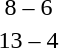<table style="text-align:center">
<tr>
<th width=200></th>
<th width=100></th>
<th width=200></th>
</tr>
<tr>
<td align=right><strong></strong></td>
<td>8 – 6</td>
<td align=left></td>
</tr>
<tr>
<td align=right><strong></strong></td>
<td>13 – 4</td>
<td align=left></td>
</tr>
</table>
